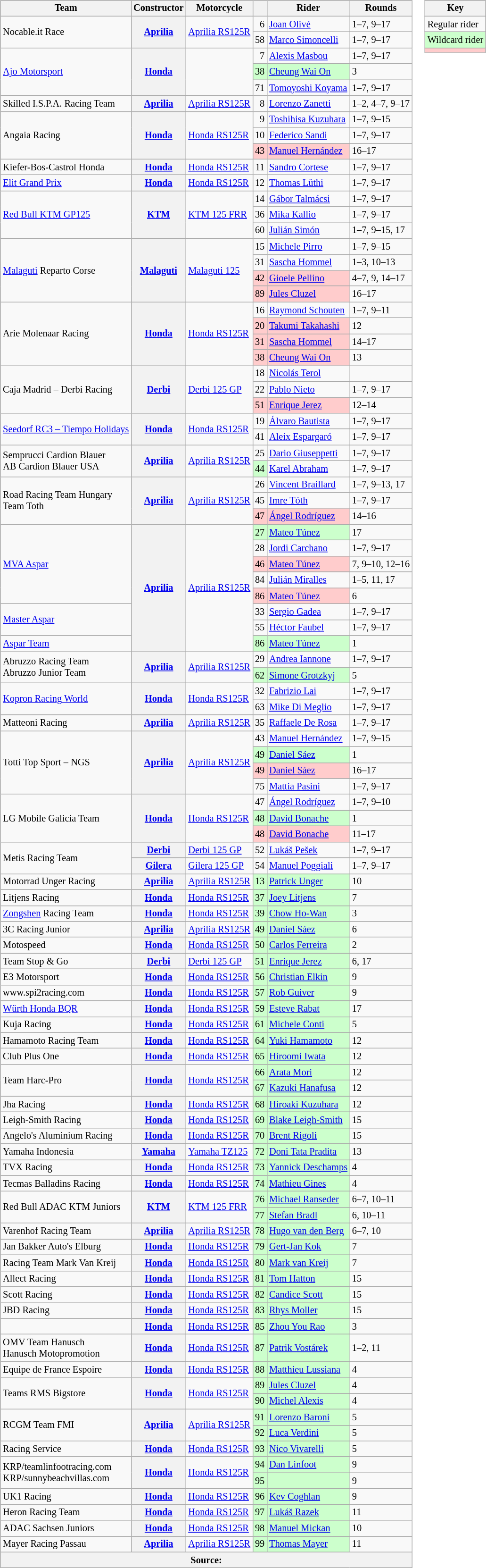<table>
<tr>
<td><br><table class="wikitable" style="font-size: 85%">
<tr>
<th>Team</th>
<th>Constructor</th>
<th>Motorcycle</th>
<th></th>
<th>Rider</th>
<th>Rounds</th>
</tr>
<tr>
<td rowspan=2>Nocable.it Race</td>
<th rowspan=2><a href='#'>Aprilia</a></th>
<td rowspan=2><a href='#'>Aprilia RS125R</a></td>
<td align=right>6</td>
<td> <a href='#'>Joan Olivé</a></td>
<td>1–7, 9–17</td>
</tr>
<tr>
<td align=right>58</td>
<td> <a href='#'>Marco Simoncelli</a></td>
<td>1–7, 9–17</td>
</tr>
<tr>
<td rowspan=3><a href='#'>Ajo Motorsport</a></td>
<th rowspan=3><a href='#'>Honda</a></th>
<td rowspan=3></td>
<td align=right>7</td>
<td> <a href='#'>Alexis Masbou</a></td>
<td>1–7, 9–17</td>
</tr>
<tr>
<td align=right style="background:#ccffcc;">38</td>
<td style="background:#ccffcc;"> <a href='#'>Cheung Wai On</a></td>
<td>3</td>
</tr>
<tr>
<td align=right>71</td>
<td> <a href='#'>Tomoyoshi Koyama</a></td>
<td>1–7, 9–17</td>
</tr>
<tr>
<td>Skilled I.S.P.A. Racing Team</td>
<th><a href='#'>Aprilia</a></th>
<td><a href='#'>Aprilia RS125R</a></td>
<td align=right>8</td>
<td> <a href='#'>Lorenzo Zanetti</a></td>
<td>1–2, 4–7, 9–17</td>
</tr>
<tr>
<td rowspan=3>Angaia Racing</td>
<th rowspan=3><a href='#'>Honda</a></th>
<td rowspan=3><a href='#'>Honda RS125R</a></td>
<td align=right>9</td>
<td> <a href='#'>Toshihisa Kuzuhara</a></td>
<td>1–7, 9–15</td>
</tr>
<tr>
<td align=right>10</td>
<td> <a href='#'>Federico Sandi</a></td>
<td>1–7, 9–17</td>
</tr>
<tr>
<td style="background:#ffcccc;" align=right>43</td>
<td style="background:#ffcccc;"> <a href='#'>Manuel Hernández</a></td>
<td>16–17</td>
</tr>
<tr>
<td>Kiefer-Bos-Castrol Honda</td>
<th><a href='#'>Honda</a></th>
<td><a href='#'>Honda RS125R</a></td>
<td align=right>11</td>
<td> <a href='#'>Sandro Cortese</a></td>
<td>1–7, 9–17</td>
</tr>
<tr>
<td><a href='#'>Elit Grand Prix</a></td>
<th><a href='#'>Honda</a></th>
<td><a href='#'>Honda RS125R</a></td>
<td align=right>12</td>
<td> <a href='#'>Thomas Lüthi</a></td>
<td>1–7, 9–17</td>
</tr>
<tr>
<td rowspan=3><a href='#'>Red Bull KTM GP125</a></td>
<th rowspan=3><a href='#'>KTM</a></th>
<td rowspan=3><a href='#'>KTM 125 FRR</a></td>
<td align=right>14</td>
<td> <a href='#'>Gábor Talmácsi</a></td>
<td>1–7, 9–17</td>
</tr>
<tr>
<td align=right>36</td>
<td> <a href='#'>Mika Kallio</a></td>
<td>1–7, 9–17</td>
</tr>
<tr>
<td align=right>60</td>
<td> <a href='#'>Julián Simón</a></td>
<td>1–7, 9–15, 17</td>
</tr>
<tr>
<td rowspan=4><a href='#'>Malaguti</a> Reparto Corse</td>
<th rowspan=4><a href='#'>Malaguti</a></th>
<td rowspan=4><a href='#'>Malaguti 125</a></td>
<td align=right>15</td>
<td> <a href='#'>Michele Pirro</a></td>
<td>1–7, 9–15</td>
</tr>
<tr>
<td align=right>31</td>
<td> <a href='#'>Sascha Hommel</a></td>
<td>1–3, 10–13</td>
</tr>
<tr>
<td style="background:#ffcccc;" align=right>42</td>
<td style="background:#ffcccc;"> <a href='#'>Gioele Pellino</a></td>
<td>4–7, 9, 14–17</td>
</tr>
<tr>
<td style="background:#ffcccc;" align=right>89</td>
<td style="background:#ffcccc;"> <a href='#'>Jules Cluzel</a></td>
<td>16–17</td>
</tr>
<tr>
<td rowspan=4>Arie Molenaar Racing</td>
<th rowspan=4><a href='#'>Honda</a></th>
<td rowspan=4><a href='#'>Honda RS125R</a></td>
<td align=right>16</td>
<td> <a href='#'>Raymond Schouten</a></td>
<td>1–7, 9–11</td>
</tr>
<tr>
<td style="background:#ffcccc;" align=right>20</td>
<td style="background:#ffcccc;"> <a href='#'>Takumi Takahashi</a></td>
<td>12</td>
</tr>
<tr>
<td style="background:#ffcccc;" align=right>31</td>
<td style="background:#ffcccc;"> <a href='#'>Sascha Hommel</a></td>
<td>14–17</td>
</tr>
<tr>
<td style="background:#ffcccc;" align=right>38</td>
<td style="background:#ffcccc;"> <a href='#'>Cheung Wai On</a></td>
<td>13</td>
</tr>
<tr>
<td rowspan=3>Caja Madrid – Derbi Racing</td>
<th rowspan=3><a href='#'>Derbi</a></th>
<td rowspan=3><a href='#'>Derbi 125 GP</a></td>
<td align=right>18</td>
<td> <a href='#'>Nicolás Terol</a></td>
<td></td>
</tr>
<tr>
<td align=right>22</td>
<td> <a href='#'>Pablo Nieto</a></td>
<td>1–7, 9–17</td>
</tr>
<tr>
<td style="background:#ffcccc;" align=right>51</td>
<td style="background:#ffcccc;"> <a href='#'>Enrique Jerez</a></td>
<td>12–14</td>
</tr>
<tr>
<td rowspan=2><a href='#'>Seedorf RC3 – Tiempo Holidays</a></td>
<th rowspan=2><a href='#'>Honda</a></th>
<td rowspan=2><a href='#'>Honda RS125R</a></td>
<td align=right>19</td>
<td> <a href='#'>Álvaro Bautista</a></td>
<td>1–7, 9–17</td>
</tr>
<tr>
<td align=right>41</td>
<td> <a href='#'>Aleix Espargaró</a></td>
<td>1–7, 9–17</td>
</tr>
<tr>
<td rowspan=2>Semprucci Cardion Blauer<br>AB Cardion Blauer USA</td>
<th rowspan=2><a href='#'>Aprilia</a></th>
<td rowspan=2><a href='#'>Aprilia RS125R</a></td>
<td align=right>25</td>
<td> <a href='#'>Dario Giuseppetti</a></td>
<td>1–7, 9–17</td>
</tr>
<tr>
<td align=right style="background:#ccffcc;">44</td>
<td> <a href='#'>Karel Abraham</a></td>
<td>1–7, 9–17</td>
</tr>
<tr>
<td rowspan=3>Road Racing Team Hungary<br>Team Toth</td>
<th rowspan=3><a href='#'>Aprilia</a></th>
<td rowspan=3><a href='#'>Aprilia RS125R</a></td>
<td align=right>26</td>
<td> <a href='#'>Vincent Braillard</a></td>
<td>1–7, 9–13, 17</td>
</tr>
<tr>
<td align=right>45</td>
<td> <a href='#'>Imre Tóth</a></td>
<td>1–7, 9–17</td>
</tr>
<tr>
<td style="background:#ffcccc;" align=right>47</td>
<td style="background:#ffcccc;"> <a href='#'>Ángel Rodríguez</a></td>
<td>14–16</td>
</tr>
<tr>
<td rowspan=5><a href='#'>MVA Aspar</a></td>
<th rowspan=8><a href='#'>Aprilia</a></th>
<td rowspan=8><a href='#'>Aprilia RS125R</a></td>
<td align=right style="background:#ccffcc;">27</td>
<td style="background:#ccffcc;"> <a href='#'>Mateo Túnez</a></td>
<td>17</td>
</tr>
<tr>
<td align=right>28</td>
<td> <a href='#'>Jordi Carchano</a></td>
<td>1–7, 9–17</td>
</tr>
<tr>
<td style="background:#ffcccc;" align=right>46</td>
<td style="background:#ffcccc;"> <a href='#'>Mateo Túnez</a></td>
<td>7, 9–10, 12–16</td>
</tr>
<tr>
<td align=right>84</td>
<td> <a href='#'>Julián Miralles</a></td>
<td>1–5, 11, 17</td>
</tr>
<tr>
<td style="background:#ffcccc;" align=right>86</td>
<td style="background:#ffcccc;"> <a href='#'>Mateo Túnez</a></td>
<td>6</td>
</tr>
<tr>
<td rowspan=2><a href='#'>Master Aspar</a></td>
<td align=right>33</td>
<td> <a href='#'>Sergio Gadea</a></td>
<td>1–7, 9–17</td>
</tr>
<tr>
<td align=right>55</td>
<td> <a href='#'>Héctor Faubel</a></td>
<td>1–7, 9–17</td>
</tr>
<tr>
<td><a href='#'>Aspar Team</a></td>
<td align=right style="background:#ccffcc;">86</td>
<td style="background:#ccffcc;"> <a href='#'>Mateo Túnez</a></td>
<td>1</td>
</tr>
<tr>
<td rowspan=2>Abruzzo Racing Team<br>Abruzzo Junior Team</td>
<th rowspan=2><a href='#'>Aprilia</a></th>
<td rowspan=2><a href='#'>Aprilia RS125R</a></td>
<td align=right>29</td>
<td> <a href='#'>Andrea Iannone</a></td>
<td>1–7, 9–17</td>
</tr>
<tr>
<td align=right style="background:#ccffcc;">62</td>
<td style="background:#ccffcc;"> <a href='#'>Simone Grotzkyj</a></td>
<td>5</td>
</tr>
<tr>
<td rowspan=2><a href='#'>Kopron Racing World</a></td>
<th rowspan=2><a href='#'>Honda</a></th>
<td rowspan=2><a href='#'>Honda RS125R</a></td>
<td align=right>32</td>
<td> <a href='#'>Fabrizio Lai</a></td>
<td>1–7, 9–17</td>
</tr>
<tr>
<td align=right>63</td>
<td> <a href='#'>Mike Di Meglio</a></td>
<td>1–7, 9–17</td>
</tr>
<tr>
<td>Matteoni Racing</td>
<th><a href='#'>Aprilia</a></th>
<td><a href='#'>Aprilia RS125R</a></td>
<td align=right>35</td>
<td> <a href='#'>Raffaele De Rosa</a></td>
<td>1–7, 9–17</td>
</tr>
<tr>
<td rowspan=4>Totti Top Sport – NGS</td>
<th rowspan=4><a href='#'>Aprilia</a></th>
<td rowspan=4><a href='#'>Aprilia RS125R</a></td>
<td align=right>43</td>
<td> <a href='#'>Manuel Hernández</a></td>
<td>1–7, 9–15</td>
</tr>
<tr>
<td align=right style="background:#ccffcc;">49</td>
<td style="background:#ccffcc;"> <a href='#'>Daniel Sáez</a></td>
<td>1</td>
</tr>
<tr>
<td style="background:#ffcccc;" align=right>49</td>
<td style="background:#ffcccc;"> <a href='#'>Daniel Sáez</a></td>
<td>16–17</td>
</tr>
<tr>
<td align=right>75</td>
<td> <a href='#'>Mattia Pasini</a></td>
<td>1–7, 9–17</td>
</tr>
<tr>
<td rowspan=3>LG Mobile Galicia Team</td>
<th rowspan=3><a href='#'>Honda</a></th>
<td rowspan=3><a href='#'>Honda RS125R</a></td>
<td align=right>47</td>
<td> <a href='#'>Ángel Rodríguez</a></td>
<td>1–7, 9–10</td>
</tr>
<tr>
<td align=right style="background:#ccffcc;">48</td>
<td style="background:#ccffcc;"> <a href='#'>David Bonache</a></td>
<td>1</td>
</tr>
<tr>
<td style="background:#ffcccc;" align=right>48</td>
<td style="background:#ffcccc;"> <a href='#'>David Bonache</a></td>
<td>11–17</td>
</tr>
<tr>
<td rowspan=2>Metis Racing Team</td>
<th><a href='#'>Derbi</a></th>
<td><a href='#'>Derbi 125 GP</a></td>
<td align=right>52</td>
<td> <a href='#'>Lukáš Pešek</a></td>
<td>1–7, 9–17</td>
</tr>
<tr>
<th><a href='#'>Gilera</a></th>
<td><a href='#'>Gilera 125 GP</a></td>
<td align=right>54</td>
<td> <a href='#'>Manuel Poggiali</a></td>
<td>1–7, 9–17</td>
</tr>
<tr>
<td>Motorrad Unger Racing</td>
<th><a href='#'>Aprilia</a></th>
<td><a href='#'>Aprilia RS125R</a></td>
<td style="background:#ccffcc" align=right>13</td>
<td style="background:#ccffcc"> <a href='#'>Patrick Unger</a></td>
<td>10</td>
</tr>
<tr>
<td>Litjens Racing</td>
<th><a href='#'>Honda</a></th>
<td><a href='#'>Honda RS125R</a></td>
<td align=right style="background:#ccffcc;">37</td>
<td style="background:#ccffcc;"> <a href='#'>Joey Litjens</a></td>
<td>7</td>
</tr>
<tr>
<td><a href='#'>Zongshen</a> Racing Team</td>
<th><a href='#'>Honda</a></th>
<td><a href='#'>Honda RS125R</a></td>
<td align=right style="background:#ccffcc;">39</td>
<td style="background:#ccffcc;"> <a href='#'>Chow Ho-Wan</a></td>
<td>3</td>
</tr>
<tr>
<td>3C Racing Junior</td>
<th><a href='#'>Aprilia</a></th>
<td><a href='#'>Aprilia RS125R</a></td>
<td align=right style="background:#ccffcc;">49</td>
<td style="background:#ccffcc;"> <a href='#'>Daniel Sáez</a></td>
<td>6</td>
</tr>
<tr>
<td>Motospeed</td>
<th><a href='#'>Honda</a></th>
<td><a href='#'>Honda RS125R</a></td>
<td align=right style="background:#ccffcc;">50</td>
<td style="background:#ccffcc;"> <a href='#'>Carlos Ferreira</a></td>
<td>2</td>
</tr>
<tr>
<td>Team Stop & Go</td>
<th><a href='#'>Derbi</a></th>
<td><a href='#'>Derbi 125 GP</a></td>
<td align=right style="background:#ccffcc;">51</td>
<td style="background:#ccffcc;"> <a href='#'>Enrique Jerez</a></td>
<td>6, 17</td>
</tr>
<tr>
<td>E3 Motorsport</td>
<th><a href='#'>Honda</a></th>
<td><a href='#'>Honda RS125R</a></td>
<td align=right style="background:#ccffcc;">56</td>
<td style="background:#ccffcc;"> <a href='#'>Christian Elkin</a></td>
<td>9</td>
</tr>
<tr>
<td>www.spi2racing.com</td>
<th><a href='#'>Honda</a></th>
<td><a href='#'>Honda RS125R</a></td>
<td align=right style="background:#ccffcc;">57</td>
<td style="background:#ccffcc;"> <a href='#'>Rob Guiver</a></td>
<td>9</td>
</tr>
<tr>
<td><a href='#'>Würth Honda BQR</a></td>
<th><a href='#'>Honda</a></th>
<td><a href='#'>Honda RS125R</a></td>
<td align=right style="background:#ccffcc;">59</td>
<td style="background:#ccffcc;"> <a href='#'>Esteve Rabat</a></td>
<td>17</td>
</tr>
<tr>
<td>Kuja Racing</td>
<th><a href='#'>Honda</a></th>
<td><a href='#'>Honda RS125R</a></td>
<td align=right style="background:#ccffcc;">61</td>
<td style="background:#ccffcc;"> <a href='#'>Michele Conti</a></td>
<td>5</td>
</tr>
<tr>
<td>Hamamoto Racing Team</td>
<th><a href='#'>Honda</a></th>
<td><a href='#'>Honda RS125R</a></td>
<td align=right style="background:#ccffcc;">64</td>
<td style="background:#ccffcc;"> <a href='#'>Yuki Hamamoto</a></td>
<td>12</td>
</tr>
<tr>
<td>Club Plus One</td>
<th><a href='#'>Honda</a></th>
<td><a href='#'>Honda RS125R</a></td>
<td align=right style="background:#ccffcc;">65</td>
<td style="background:#ccffcc;"> <a href='#'>Hiroomi Iwata</a></td>
<td>12</td>
</tr>
<tr>
<td rowspan=2>Team Harc-Pro</td>
<th rowspan=2><a href='#'>Honda</a></th>
<td rowspan=2><a href='#'>Honda RS125R</a></td>
<td align=right style="background:#ccffcc;">66</td>
<td style="background:#ccffcc;"> <a href='#'>Arata Mori</a></td>
<td>12</td>
</tr>
<tr>
<td align=right style="background:#ccffcc;">67</td>
<td style="background:#ccffcc;"> <a href='#'>Kazuki Hanafusa</a></td>
<td>12</td>
</tr>
<tr>
<td>Jha Racing</td>
<th><a href='#'>Honda</a></th>
<td><a href='#'>Honda RS125R</a></td>
<td align=right style="background:#ccffcc;">68</td>
<td style="background:#ccffcc;"> <a href='#'>Hiroaki Kuzuhara</a></td>
<td>12</td>
</tr>
<tr>
<td>Leigh-Smith Racing</td>
<th><a href='#'>Honda</a></th>
<td><a href='#'>Honda RS125R</a></td>
<td align=right style="background:#ccffcc;">69</td>
<td style="background:#ccffcc;"> <a href='#'>Blake Leigh-Smith</a></td>
<td>15</td>
</tr>
<tr>
<td>Angelo's Aluminium Racing</td>
<th><a href='#'>Honda</a></th>
<td><a href='#'>Honda RS125R</a></td>
<td align=right style="background:#ccffcc;">70</td>
<td style="background:#ccffcc;"> <a href='#'>Brent Rigoli</a></td>
<td>15</td>
</tr>
<tr>
<td>Yamaha Indonesia</td>
<th><a href='#'>Yamaha</a></th>
<td><a href='#'>Yamaha TZ125</a></td>
<td align=right style="background:#ccffcc;">72</td>
<td style="background:#ccffcc;"> <a href='#'>Doni Tata Pradita</a></td>
<td>13</td>
</tr>
<tr>
<td>TVX Racing</td>
<th><a href='#'>Honda</a></th>
<td><a href='#'>Honda RS125R</a></td>
<td align=right style="background:#ccffcc;">73</td>
<td style="background:#ccffcc;"> <a href='#'>Yannick Deschamps</a></td>
<td>4</td>
</tr>
<tr>
<td>Tecmas Balladins Racing</td>
<th><a href='#'>Honda</a></th>
<td><a href='#'>Honda RS125R</a></td>
<td align=right style="background:#ccffcc;">74</td>
<td style="background:#ccffcc;"> <a href='#'>Mathieu Gines</a></td>
<td>4</td>
</tr>
<tr>
<td rowspan=2>Red Bull ADAC KTM Juniors</td>
<th rowspan=2><a href='#'>KTM</a></th>
<td rowspan=2><a href='#'>KTM 125 FRR</a></td>
<td align=right style="background:#ccffcc;">76</td>
<td style="background:#ccffcc;"> <a href='#'>Michael Ranseder</a></td>
<td>6–7, 10–11</td>
</tr>
<tr>
<td align=right style="background:#ccffcc;">77</td>
<td style="background:#ccffcc;"> <a href='#'>Stefan Bradl</a></td>
<td>6, 10–11</td>
</tr>
<tr>
<td>Varenhof Racing Team</td>
<th><a href='#'>Aprilia</a></th>
<td><a href='#'>Aprilia RS125R</a></td>
<td align=right style="background:#ccffcc;">78</td>
<td style="background:#ccffcc;"> <a href='#'>Hugo van den Berg</a></td>
<td>6–7, 10</td>
</tr>
<tr>
<td>Jan Bakker Auto's Elburg</td>
<th><a href='#'>Honda</a></th>
<td><a href='#'>Honda RS125R</a></td>
<td align=right style="background:#ccffcc;">79</td>
<td style="background:#ccffcc;"> <a href='#'>Gert-Jan Kok</a></td>
<td>7</td>
</tr>
<tr>
<td>Racing Team Mark Van Kreij</td>
<th><a href='#'>Honda</a></th>
<td><a href='#'>Honda RS125R</a></td>
<td align=right style="background:#ccffcc;">80</td>
<td style="background:#ccffcc;"> <a href='#'>Mark van Kreij</a></td>
<td>7</td>
</tr>
<tr>
<td>Allect Racing</td>
<th><a href='#'>Honda</a></th>
<td><a href='#'>Honda RS125R</a></td>
<td align=right style="background:#ccffcc;">81</td>
<td style="background:#ccffcc;"> <a href='#'>Tom Hatton</a></td>
<td>15</td>
</tr>
<tr>
<td>Scott Racing</td>
<th><a href='#'>Honda</a></th>
<td><a href='#'>Honda RS125R</a></td>
<td align=right style="background:#ccffcc;">82</td>
<td style="background:#ccffcc;"> <a href='#'>Candice Scott</a></td>
<td>15</td>
</tr>
<tr>
<td>JBD Racing</td>
<th><a href='#'>Honda</a></th>
<td><a href='#'>Honda RS125R</a></td>
<td align=right style="background:#ccffcc;">83</td>
<td style="background:#ccffcc;"> <a href='#'>Rhys Moller</a></td>
<td>15</td>
</tr>
<tr>
<td></td>
<th><a href='#'>Honda</a></th>
<td><a href='#'>Honda RS125R</a></td>
<td align=right style="background:#ccffcc;">85</td>
<td style="background:#ccffcc;"> <a href='#'>Zhou You Rao</a></td>
<td>3</td>
</tr>
<tr>
<td>OMV Team Hanusch<br>Hanusch Motopromotion</td>
<th><a href='#'>Honda</a></th>
<td><a href='#'>Honda RS125R</a></td>
<td align=right style="background:#ccffcc;">87</td>
<td style="background:#ccffcc;"> <a href='#'>Patrik Vostárek</a></td>
<td>1–2, 11</td>
</tr>
<tr>
<td>Equipe de France Espoire</td>
<th><a href='#'>Honda</a></th>
<td><a href='#'>Honda RS125R</a></td>
<td align=right style="background:#ccffcc;">88</td>
<td style="background:#ccffcc;"> <a href='#'>Matthieu Lussiana</a></td>
<td>4</td>
</tr>
<tr>
<td rowspan=2>Teams RMS Bigstore</td>
<th rowspan=2><a href='#'>Honda</a></th>
<td rowspan=2><a href='#'>Honda RS125R</a></td>
<td align=right style="background:#ccffcc;">89</td>
<td style="background:#ccffcc;"> <a href='#'>Jules Cluzel</a></td>
<td>4</td>
</tr>
<tr>
<td align=right style="background:#ccffcc;">90</td>
<td style="background:#ccffcc;"> <a href='#'>Michel Alexis</a></td>
<td>4</td>
</tr>
<tr>
<td rowspan=2>RCGM Team FMI</td>
<th rowspan=2><a href='#'>Aprilia</a></th>
<td rowspan=2><a href='#'>Aprilia RS125R</a></td>
<td align=right style="background:#ccffcc;">91</td>
<td style="background:#ccffcc;"> <a href='#'>Lorenzo Baroni</a></td>
<td>5</td>
</tr>
<tr>
<td align=right style="background:#ccffcc;">92</td>
<td style="background:#ccffcc;"> <a href='#'>Luca Verdini</a></td>
<td>5</td>
</tr>
<tr>
<td>Racing Service</td>
<th><a href='#'>Honda</a></th>
<td><a href='#'>Honda RS125R</a></td>
<td align=right style="background:#ccffcc;">93</td>
<td style="background:#ccffcc;"> <a href='#'>Nico Vivarelli</a></td>
<td>5</td>
</tr>
<tr>
<td rowspan=2>KRP/teamlinfootracing.com<br>KRP/sunnybeachvillas.com</td>
<th rowspan=2><a href='#'>Honda</a></th>
<td rowspan=2><a href='#'>Honda RS125R</a></td>
<td align=right style="background:#ccffcc;">94</td>
<td style="background:#ccffcc;"> <a href='#'>Dan Linfoot</a></td>
<td>9</td>
</tr>
<tr>
<td align=right style="background:#ccffcc;">95</td>
<td style="background:#ccffcc;"></td>
<td>9</td>
</tr>
<tr>
<td>UK1 Racing</td>
<th><a href='#'>Honda</a></th>
<td><a href='#'>Honda RS125R</a></td>
<td align=right style="background:#ccffcc;">96</td>
<td style="background:#ccffcc;"> <a href='#'>Kev Coghlan</a></td>
<td>9</td>
</tr>
<tr>
<td>Heron Racing Team</td>
<th><a href='#'>Honda</a></th>
<td><a href='#'>Honda RS125R</a></td>
<td align=right style="background:#ccffcc;">97</td>
<td style="background:#ccffcc;"> <a href='#'>Lukáš Razek</a></td>
<td>11</td>
</tr>
<tr>
<td>ADAC Sachsen Juniors</td>
<th><a href='#'>Honda</a></th>
<td><a href='#'>Honda RS125R</a></td>
<td align=right style="background:#ccffcc;">98</td>
<td style="background:#ccffcc;"> <a href='#'>Manuel Mickan</a></td>
<td>10</td>
</tr>
<tr>
<td>Mayer Racing Passau</td>
<th><a href='#'>Aprilia</a></th>
<td><a href='#'>Aprilia RS125R</a></td>
<td align=right style="background:#ccffcc;">99</td>
<td style="background:#ccffcc;"> <a href='#'>Thomas Mayer</a></td>
<td>11</td>
</tr>
<tr>
<th colspan=7>Source:</th>
</tr>
</table>
</td>
<td valign="top"><br><table class="wikitable" style="font-size: 85%;">
<tr>
<th colspan=2>Key</th>
</tr>
<tr>
<td>Regular rider</td>
</tr>
<tr style="background:#ccffcc;">
<td>Wildcard rider</td>
</tr>
<tr style="background:#ffcccc;">
<td></td>
</tr>
</table>
</td>
</tr>
</table>
